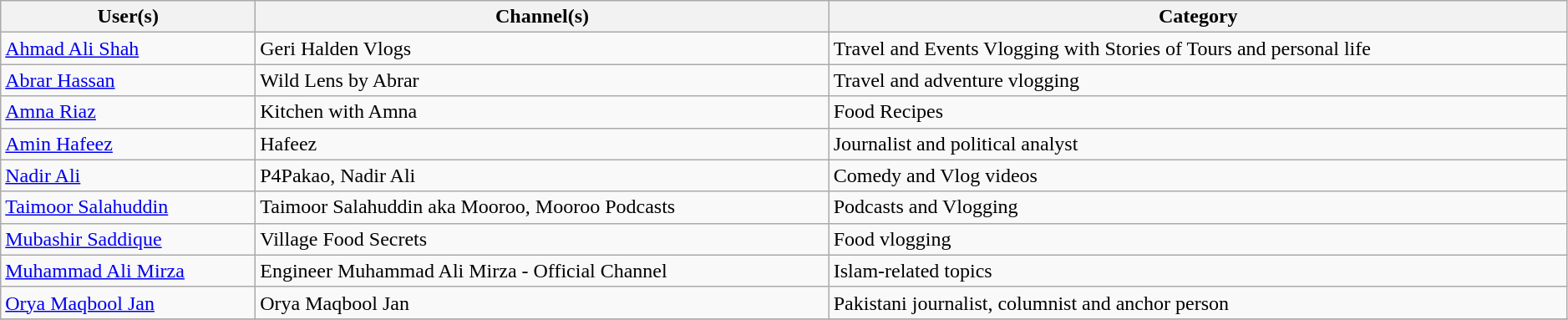<table class="wikitable sortable plainrowheaders" style="width:99%;">
<tr>
<th scope="col">User(s)</th>
<th scope="col">Channel(s)</th>
<th scope="col" class="unsortable">Category</th>
</tr>
<tr>
<td><a href='#'>Ahmad Ali Shah</a></td>
<td>Geri Halden Vlogs</td>
<td>Travel and Events Vlogging with Stories of Tours and personal life</td>
</tr>
<tr>
<td><a href='#'>Abrar Hassan</a></td>
<td>Wild Lens by Abrar</td>
<td>Travel and adventure vlogging</td>
</tr>
<tr>
<td><a href='#'>Amna Riaz</a></td>
<td>Kitchen with Amna</td>
<td>Food Recipes</td>
</tr>
<tr>
<td><a href='#'>Amin Hafeez</a></td>
<td>Hafeez</td>
<td>Journalist and political analyst</td>
</tr>
<tr>
<td><a href='#'>Nadir Ali</a></td>
<td>P4Pakao, Nadir Ali</td>
<td>Comedy and Vlog videos</td>
</tr>
<tr>
<td><a href='#'>Taimoor Salahuddin</a></td>
<td>Taimoor Salahuddin aka Mooroo, Mooroo Podcasts</td>
<td>Podcasts and Vlogging</td>
</tr>
<tr>
<td><a href='#'>Mubashir Saddique</a></td>
<td>Village Food Secrets</td>
<td>Food vlogging</td>
</tr>
<tr>
<td><a href='#'>Muhammad Ali Mirza</a></td>
<td>Engineer Muhammad Ali Mirza - Official Channel</td>
<td>Islam-related topics</td>
</tr>
<tr>
<td><a href='#'>Orya Maqbool Jan</a></td>
<td>Orya Maqbool Jan</td>
<td>Pakistani journalist, columnist and anchor person</td>
</tr>
<tr>
</tr>
</table>
